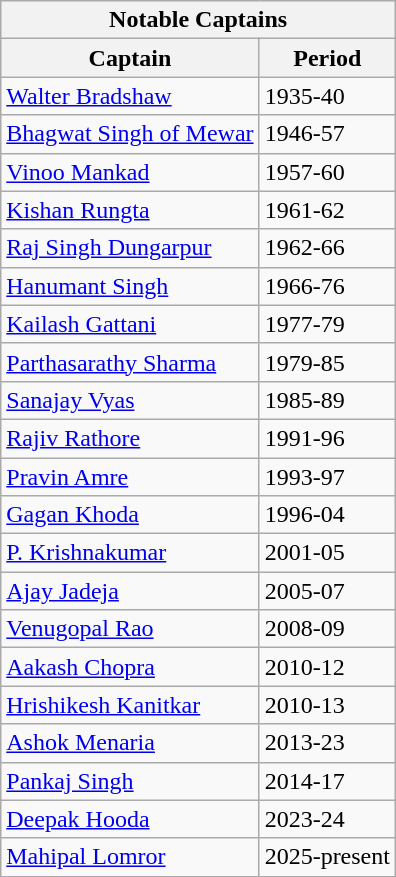<table class="wikitable sortable">
<tr>
<th colspan="2">Notable Captains</th>
</tr>
<tr>
<th>Captain</th>
<th>Period</th>
</tr>
<tr>
<td><a href='#'>Walter Bradshaw</a></td>
<td>1935-40</td>
</tr>
<tr>
<td><a href='#'>Bhagwat Singh of Mewar</a></td>
<td>1946-57</td>
</tr>
<tr>
<td><a href='#'>Vinoo Mankad</a></td>
<td>1957-60</td>
</tr>
<tr>
<td><a href='#'>Kishan Rungta</a></td>
<td>1961-62</td>
</tr>
<tr>
<td><a href='#'>Raj Singh Dungarpur</a></td>
<td>1962-66</td>
</tr>
<tr>
<td><a href='#'>Hanumant Singh</a></td>
<td>1966-76</td>
</tr>
<tr>
<td><a href='#'>Kailash Gattani</a></td>
<td>1977-79</td>
</tr>
<tr>
<td><a href='#'>Parthasarathy Sharma</a></td>
<td>1979-85</td>
</tr>
<tr>
<td><a href='#'>Sanajay Vyas</a></td>
<td>1985-89</td>
</tr>
<tr>
<td><a href='#'>Rajiv Rathore</a></td>
<td>1991-96</td>
</tr>
<tr>
<td><a href='#'>Pravin Amre</a></td>
<td>1993-97</td>
</tr>
<tr>
<td><a href='#'>Gagan Khoda</a></td>
<td>1996-04</td>
</tr>
<tr>
<td><a href='#'>P. Krishnakumar</a></td>
<td>2001-05</td>
</tr>
<tr>
<td><a href='#'>Ajay Jadeja</a></td>
<td>2005-07</td>
</tr>
<tr>
<td><a href='#'>Venugopal Rao</a></td>
<td>2008-09</td>
</tr>
<tr>
<td><a href='#'>Aakash Chopra</a></td>
<td>2010-12</td>
</tr>
<tr>
<td><a href='#'>Hrishikesh Kanitkar</a></td>
<td>2010-13</td>
</tr>
<tr>
<td><a href='#'>Ashok Menaria</a></td>
<td>2013-23</td>
</tr>
<tr>
<td><a href='#'>Pankaj Singh</a></td>
<td>2014-17</td>
</tr>
<tr>
<td><a href='#'>Deepak Hooda</a></td>
<td>2023-24</td>
</tr>
<tr>
<td><a href='#'>Mahipal Lomror</a></td>
<td>2025-present</td>
</tr>
</table>
